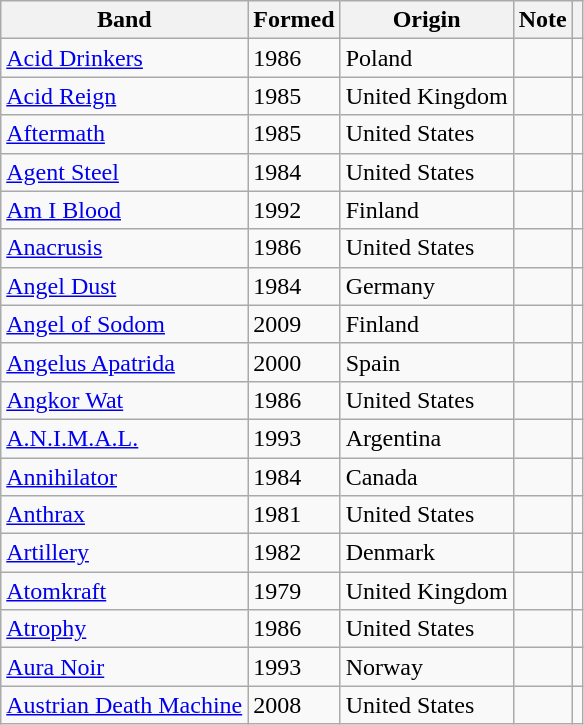<table class="wikitable sortable">
<tr>
<th>Band</th>
<th>Formed</th>
<th>Origin</th>
<th class=unsortable>Note</th>
<th></th>
</tr>
<tr>
<td><a href='#'>Acid Drinkers</a></td>
<td>1986</td>
<td>Poland</td>
<td></td>
<td></td>
</tr>
<tr>
<td><a href='#'>Acid Reign</a></td>
<td>1985</td>
<td>United Kingdom</td>
<td></td>
<td></td>
</tr>
<tr>
<td><a href='#'>Aftermath</a></td>
<td>1985</td>
<td>United States</td>
<td></td>
<td></td>
</tr>
<tr>
<td><a href='#'>Agent Steel</a></td>
<td>1984</td>
<td>United States</td>
<td></td>
<td></td>
</tr>
<tr>
<td><a href='#'>Am I Blood</a></td>
<td>1992</td>
<td>Finland</td>
<td></td>
<td></td>
</tr>
<tr>
<td><a href='#'>Anacrusis</a></td>
<td>1986</td>
<td>United States</td>
<td></td>
<td></td>
</tr>
<tr>
<td><a href='#'>Angel Dust</a></td>
<td>1984</td>
<td>Germany</td>
<td></td>
<td></td>
</tr>
<tr>
<td><a href='#'>Angel of Sodom</a></td>
<td>2009</td>
<td>Finland</td>
<td></td>
<td></td>
</tr>
<tr>
<td><a href='#'>Angelus Apatrida</a></td>
<td>2000</td>
<td>Spain</td>
<td></td>
<td></td>
</tr>
<tr>
<td><a href='#'>Angkor Wat</a></td>
<td>1986</td>
<td>United States</td>
<td></td>
<td></td>
</tr>
<tr>
<td><a href='#'>A.N.I.M.A.L.</a></td>
<td>1993</td>
<td>Argentina</td>
<td></td>
<td></td>
</tr>
<tr>
<td><a href='#'>Annihilator</a></td>
<td>1984</td>
<td>Canada</td>
<td></td>
<td></td>
</tr>
<tr>
<td><a href='#'>Anthrax</a></td>
<td>1981</td>
<td>United States</td>
<td></td>
<td></td>
</tr>
<tr>
<td><a href='#'>Artillery</a></td>
<td>1982</td>
<td>Denmark</td>
<td></td>
<td></td>
</tr>
<tr>
<td><a href='#'>Atomkraft</a></td>
<td>1979</td>
<td>United Kingdom</td>
<td></td>
<td></td>
</tr>
<tr>
<td><a href='#'>Atrophy</a></td>
<td>1986</td>
<td>United States</td>
<td></td>
<td></td>
</tr>
<tr>
<td><a href='#'>Aura Noir</a></td>
<td>1993</td>
<td>Norway</td>
<td></td>
<td></td>
</tr>
<tr>
<td><a href='#'>Austrian Death Machine</a></td>
<td>2008</td>
<td>United States</td>
<td></td>
<td></td>
</tr>
</table>
